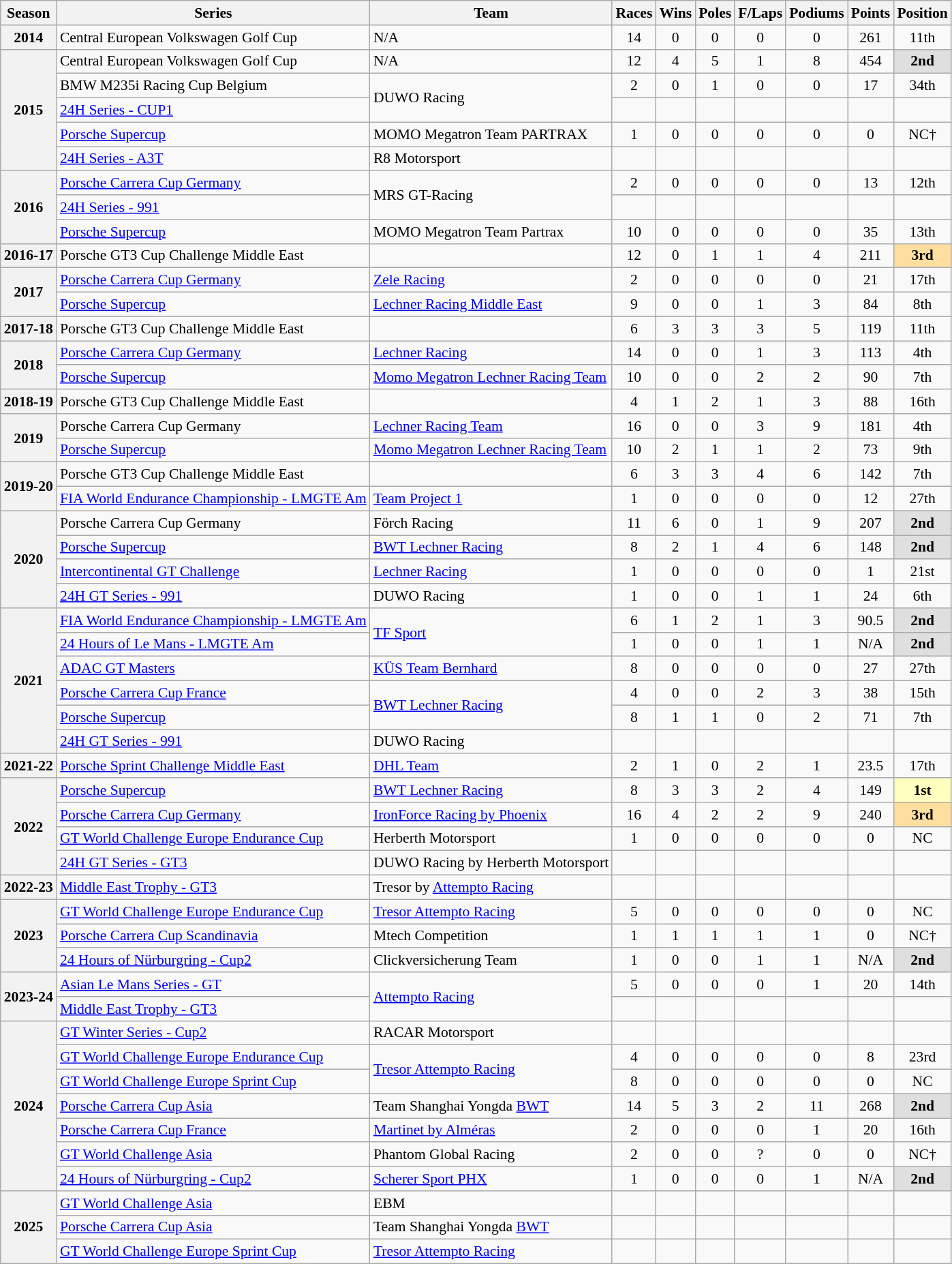<table class="wikitable" style="font-size: 90%; text-align:center">
<tr>
<th>Season</th>
<th>Series</th>
<th>Team</th>
<th>Races</th>
<th>Wins</th>
<th>Poles</th>
<th>F/Laps</th>
<th>Podiums</th>
<th>Points</th>
<th>Position</th>
</tr>
<tr>
<th>2014</th>
<td align=left>Central European Volkswagen Golf Cup</td>
<td align=left>N/A</td>
<td>14</td>
<td>0</td>
<td>0</td>
<td>0</td>
<td>0</td>
<td>261</td>
<td>11th</td>
</tr>
<tr>
<th rowspan="5">2015</th>
<td align=left>Central European Volkswagen Golf Cup</td>
<td align=left>N/A</td>
<td>12</td>
<td>4</td>
<td>5</td>
<td>1</td>
<td>8</td>
<td>454</td>
<td style="background:#DFDFDF;"><strong>2nd</strong></td>
</tr>
<tr>
<td align=left>BMW M235i Racing Cup Belgium</td>
<td rowspan="2" align="left">DUWO Racing</td>
<td>2</td>
<td>0</td>
<td>1</td>
<td>0</td>
<td>0</td>
<td>17</td>
<td>34th</td>
</tr>
<tr>
<td align=left><a href='#'>24H Series - CUP1</a></td>
<td></td>
<td></td>
<td></td>
<td></td>
<td></td>
<td></td>
<td></td>
</tr>
<tr>
<td align=left><a href='#'>Porsche Supercup</a></td>
<td align=left>MOMO Megatron Team PARTRAX</td>
<td>1</td>
<td>0</td>
<td>0</td>
<td>0</td>
<td>0</td>
<td>0</td>
<td>NC†</td>
</tr>
<tr>
<td align=left><a href='#'>24H Series - A3T</a></td>
<td align=left>R8 Motorsport</td>
<td></td>
<td></td>
<td></td>
<td></td>
<td></td>
<td></td>
<td></td>
</tr>
<tr>
<th rowspan="3">2016</th>
<td align=left><a href='#'>Porsche Carrera Cup Germany</a></td>
<td rowspan="2" align="left">MRS GT-Racing</td>
<td>2</td>
<td>0</td>
<td>0</td>
<td>0</td>
<td>0</td>
<td>13</td>
<td>12th</td>
</tr>
<tr>
<td align=left><a href='#'>24H Series - 991</a></td>
<td></td>
<td></td>
<td></td>
<td></td>
<td></td>
<td></td>
<td></td>
</tr>
<tr>
<td align=left><a href='#'>Porsche Supercup</a></td>
<td align=left>MOMO Megatron Team Partrax</td>
<td>10</td>
<td>0</td>
<td>0</td>
<td>0</td>
<td>0</td>
<td>35</td>
<td>13th</td>
</tr>
<tr>
<th>2016-17</th>
<td align=left>Porsche GT3 Cup Challenge Middle East</td>
<td></td>
<td>12</td>
<td>0</td>
<td>1</td>
<td>1</td>
<td>4</td>
<td>211</td>
<td style="background:#FFDF9F;"><strong>3rd</strong></td>
</tr>
<tr>
<th rowspan="2">2017</th>
<td align=left><a href='#'>Porsche Carrera Cup Germany</a></td>
<td align=left><a href='#'>Zele Racing</a></td>
<td>2</td>
<td>0</td>
<td>0</td>
<td>0</td>
<td>0</td>
<td>21</td>
<td>17th</td>
</tr>
<tr>
<td align=left><a href='#'>Porsche Supercup</a></td>
<td align=left><a href='#'>Lechner Racing Middle East</a></td>
<td>9</td>
<td>0</td>
<td>0</td>
<td>1</td>
<td>3</td>
<td>84</td>
<td>8th</td>
</tr>
<tr>
<th>2017-18</th>
<td align=left>Porsche GT3 Cup Challenge Middle East</td>
<td></td>
<td>6</td>
<td>3</td>
<td>3</td>
<td>3</td>
<td>5</td>
<td>119</td>
<td>11th</td>
</tr>
<tr>
<th rowspan="2">2018</th>
<td align=left><a href='#'>Porsche Carrera Cup Germany</a></td>
<td align=left><a href='#'>Lechner Racing</a></td>
<td>14</td>
<td>0</td>
<td>0</td>
<td>1</td>
<td>3</td>
<td>113</td>
<td>4th</td>
</tr>
<tr>
<td align=left><a href='#'>Porsche Supercup</a></td>
<td align=left><a href='#'>Momo Megatron Lechner Racing Team</a></td>
<td>10</td>
<td>0</td>
<td>0</td>
<td>2</td>
<td>2</td>
<td>90</td>
<td>7th</td>
</tr>
<tr>
<th>2018-19</th>
<td align=left>Porsche GT3 Cup Challenge Middle East</td>
<td></td>
<td>4</td>
<td>1</td>
<td>2</td>
<td>1</td>
<td>3</td>
<td>88</td>
<td>16th</td>
</tr>
<tr>
<th rowspan="2">2019</th>
<td align=left>Porsche Carrera Cup Germany</td>
<td align=left><a href='#'>Lechner Racing Team</a></td>
<td>16</td>
<td>0</td>
<td>0</td>
<td>3</td>
<td>9</td>
<td>181</td>
<td>4th</td>
</tr>
<tr>
<td align=left><a href='#'>Porsche Supercup</a></td>
<td align=left><a href='#'>Momo Megatron Lechner Racing Team</a></td>
<td>10</td>
<td>2</td>
<td>1</td>
<td>1</td>
<td>2</td>
<td>73</td>
<td>9th</td>
</tr>
<tr>
<th rowspan="2">2019-20</th>
<td align=left>Porsche GT3 Cup Challenge Middle East</td>
<td></td>
<td>6</td>
<td>3</td>
<td>3</td>
<td>4</td>
<td>6</td>
<td>142</td>
<td>7th</td>
</tr>
<tr>
<td align=left><a href='#'>FIA World Endurance Championship - LMGTE Am</a></td>
<td align=left><a href='#'>Team Project 1</a></td>
<td>1</td>
<td>0</td>
<td>0</td>
<td>0</td>
<td>0</td>
<td>12</td>
<td>27th</td>
</tr>
<tr>
<th rowspan="4">2020</th>
<td align=left>Porsche Carrera Cup Germany</td>
<td align=left>Förch Racing</td>
<td>11</td>
<td>6</td>
<td>0</td>
<td>1</td>
<td>9</td>
<td>207</td>
<td style="background:#DFDFDF;"><strong>2nd</strong></td>
</tr>
<tr>
<td align=left><a href='#'>Porsche Supercup</a></td>
<td align=left><a href='#'>BWT Lechner Racing</a></td>
<td>8</td>
<td>2</td>
<td>1</td>
<td>4</td>
<td>6</td>
<td>148</td>
<td style="background:#DFDFDF;"><strong>2nd</strong></td>
</tr>
<tr>
<td align=left><a href='#'>Intercontinental GT Challenge</a></td>
<td align=left><a href='#'>Lechner Racing</a></td>
<td>1</td>
<td>0</td>
<td>0</td>
<td>0</td>
<td>0</td>
<td>1</td>
<td>21st</td>
</tr>
<tr>
<td align=left><a href='#'>24H GT Series - 991</a></td>
<td align=left>DUWO Racing</td>
<td>1</td>
<td>0</td>
<td>0</td>
<td>1</td>
<td>1</td>
<td>24</td>
<td>6th</td>
</tr>
<tr>
<th rowspan="6">2021</th>
<td align=left><a href='#'>FIA World Endurance Championship - LMGTE Am</a></td>
<td rowspan="2" align=left><a href='#'>TF Sport</a></td>
<td>6</td>
<td>1</td>
<td>2</td>
<td>1</td>
<td>3</td>
<td>90.5</td>
<td style="background:#DFDFDF;"><strong>2nd</strong></td>
</tr>
<tr>
<td align=left><a href='#'>24 Hours of Le Mans - LMGTE Am</a></td>
<td>1</td>
<td>0</td>
<td>0</td>
<td>1</td>
<td>1</td>
<td>N/A</td>
<td style="background:#DFDFDF;"><strong>2nd</strong></td>
</tr>
<tr>
<td align=left><a href='#'>ADAC GT Masters</a></td>
<td align=left><a href='#'>KÜS Team Bernhard</a></td>
<td>8</td>
<td>0</td>
<td>0</td>
<td>0</td>
<td>0</td>
<td>27</td>
<td>27th</td>
</tr>
<tr>
<td align=left><a href='#'>Porsche Carrera Cup France</a></td>
<td rowspan="2" align=left><a href='#'>BWT Lechner Racing</a></td>
<td>4</td>
<td>0</td>
<td>0</td>
<td>2</td>
<td>3</td>
<td>38</td>
<td>15th</td>
</tr>
<tr>
<td align=left><a href='#'>Porsche Supercup</a></td>
<td>8</td>
<td>1</td>
<td>1</td>
<td>0</td>
<td>2</td>
<td>71</td>
<td>7th</td>
</tr>
<tr>
<td align=left><a href='#'>24H GT Series - 991</a></td>
<td align=left>DUWO Racing</td>
<td></td>
<td></td>
<td></td>
<td></td>
<td></td>
<td></td>
<td></td>
</tr>
<tr>
<th>2021-22</th>
<td align=left><a href='#'>Porsche Sprint Challenge Middle East</a></td>
<td align=left><a href='#'>DHL Team</a></td>
<td>2</td>
<td>1</td>
<td>0</td>
<td>2</td>
<td>1</td>
<td>23.5</td>
<td>17th</td>
</tr>
<tr>
<th rowspan="4">2022</th>
<td align="left"><a href='#'>Porsche Supercup</a></td>
<td align="left"><a href='#'>BWT Lechner Racing</a></td>
<td>8</td>
<td>3</td>
<td>3</td>
<td>2</td>
<td>4</td>
<td>149</td>
<td style="background:#FFFFBF;"><strong>1st</strong></td>
</tr>
<tr>
<td align=left><a href='#'>Porsche Carrera Cup Germany</a></td>
<td align=left><a href='#'>IronForce Racing by Phoenix</a></td>
<td>16</td>
<td>4</td>
<td>2</td>
<td>2</td>
<td>9</td>
<td>240</td>
<td style="background:#FFDF9F;"><strong>3rd</strong></td>
</tr>
<tr>
<td align=left><a href='#'>GT World Challenge Europe Endurance Cup</a></td>
<td align=left>Herberth Motorsport</td>
<td>1</td>
<td>0</td>
<td>0</td>
<td>0</td>
<td>0</td>
<td>0</td>
<td>NC</td>
</tr>
<tr>
<td align=left><a href='#'>24H GT Series - GT3</a></td>
<td align=left>DUWO Racing by Herberth Motorsport</td>
<td></td>
<td></td>
<td></td>
<td></td>
<td></td>
<td></td>
<td></td>
</tr>
<tr>
<th>2022-23</th>
<td align=left><a href='#'>Middle East Trophy - GT3</a></td>
<td align=left>Tresor by <a href='#'>Attempto Racing</a></td>
<td></td>
<td></td>
<td></td>
<td></td>
<td></td>
<td></td>
<td></td>
</tr>
<tr>
<th rowspan="3">2023</th>
<td align=left><a href='#'>GT World Challenge Europe Endurance Cup</a></td>
<td align=left><a href='#'>Tresor Attempto Racing</a></td>
<td>5</td>
<td>0</td>
<td>0</td>
<td>0</td>
<td>0</td>
<td>0</td>
<td>NC</td>
</tr>
<tr>
<td align=left><a href='#'>Porsche Carrera Cup Scandinavia</a></td>
<td align=left>Mtech Competition</td>
<td>1</td>
<td>1</td>
<td>1</td>
<td>1</td>
<td>1</td>
<td>0</td>
<td>NC†</td>
</tr>
<tr>
<td align=left><a href='#'>24 Hours of Nürburgring - Cup2</a></td>
<td align=left>Clickversicherung Team</td>
<td>1</td>
<td>0</td>
<td>0</td>
<td>1</td>
<td>1</td>
<td>N/A</td>
<td style="background:#DFDFDF;"><strong>2nd</strong></td>
</tr>
<tr>
<th rowspan="2">2023-24</th>
<td align=left><a href='#'>Asian Le Mans Series - GT</a></td>
<td rowspan="2" align="left"><a href='#'>Attempto Racing</a></td>
<td>5</td>
<td>0</td>
<td>0</td>
<td>0</td>
<td>1</td>
<td>20</td>
<td>14th</td>
</tr>
<tr>
<td align=left><a href='#'>Middle East Trophy - GT3</a></td>
<td></td>
<td></td>
<td></td>
<td></td>
<td></td>
<td></td>
<td></td>
</tr>
<tr>
<th rowspan="7">2024</th>
<td align=left><a href='#'>GT Winter Series - Cup2</a></td>
<td align=left>RACAR Motorsport</td>
<td></td>
<td></td>
<td></td>
<td></td>
<td></td>
<td></td>
<td></td>
</tr>
<tr>
<td align=left><a href='#'>GT World Challenge Europe Endurance Cup</a></td>
<td rowspan="2" align=left><a href='#'>Tresor Attempto Racing</a></td>
<td>4</td>
<td>0</td>
<td>0</td>
<td>0</td>
<td>0</td>
<td>8</td>
<td>23rd</td>
</tr>
<tr>
<td align=left><a href='#'>GT World Challenge Europe Sprint Cup</a></td>
<td>8</td>
<td>0</td>
<td>0</td>
<td>0</td>
<td>0</td>
<td>0</td>
<td>NC</td>
</tr>
<tr>
<td align=left><a href='#'>Porsche Carrera Cup Asia</a></td>
<td align=left>Team Shanghai Yongda <a href='#'>BWT</a></td>
<td>14</td>
<td>5</td>
<td>3</td>
<td>2</td>
<td>11</td>
<td>268</td>
<td style="background:#DFDFDF;"><strong>2nd</strong></td>
</tr>
<tr>
<td align=left><a href='#'>Porsche Carrera Cup France</a></td>
<td align=left><a href='#'>Martinet by Alméras</a></td>
<td>2</td>
<td>0</td>
<td>0</td>
<td>0</td>
<td>1</td>
<td>20</td>
<td>16th</td>
</tr>
<tr>
<td align=left><a href='#'>GT World Challenge Asia</a></td>
<td align=left>Phantom Global Racing</td>
<td>2</td>
<td>0</td>
<td>0</td>
<td>?</td>
<td>0</td>
<td>0</td>
<td>NC†</td>
</tr>
<tr>
<td align=left><a href='#'>24 Hours of Nürburgring - Cup2</a></td>
<td align=left><a href='#'>Scherer Sport PHX</a></td>
<td>1</td>
<td>0</td>
<td>0</td>
<td>0</td>
<td>1</td>
<td>N/A</td>
<td style="background:#DFDFDF;"><strong>2nd</strong></td>
</tr>
<tr>
<th rowspan="3">2025</th>
<td align=left><a href='#'>GT World Challenge Asia</a></td>
<td align=left>EBM</td>
<td></td>
<td></td>
<td></td>
<td></td>
<td></td>
<td></td>
<td></td>
</tr>
<tr>
<td align=left><a href='#'>Porsche Carrera Cup Asia</a></td>
<td align=left>Team Shanghai Yongda <a href='#'>BWT</a></td>
<td></td>
<td></td>
<td></td>
<td></td>
<td></td>
<td></td>
<td></td>
</tr>
<tr>
<td align=left><a href='#'>GT World Challenge Europe Sprint Cup</a></td>
<td align=left><a href='#'>Tresor Attempto Racing</a></td>
<td></td>
<td></td>
<td></td>
<td></td>
<td></td>
<td></td>
<td></td>
</tr>
</table>
